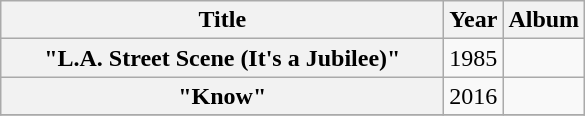<table class="wikitable plainrowheaders" style="text-align:center;">
<tr>
<th style="width:18em;">Title</th>
<th>Year</th>
<th>Album</th>
</tr>
<tr>
<th scope="row">"L.A. Street Scene (It's a Jubilee)"<br></th>
<td>1985</td>
<td></td>
</tr>
<tr>
<th scope="row">"Know"<br></th>
<td>2016</td>
<td></td>
</tr>
<tr>
</tr>
</table>
